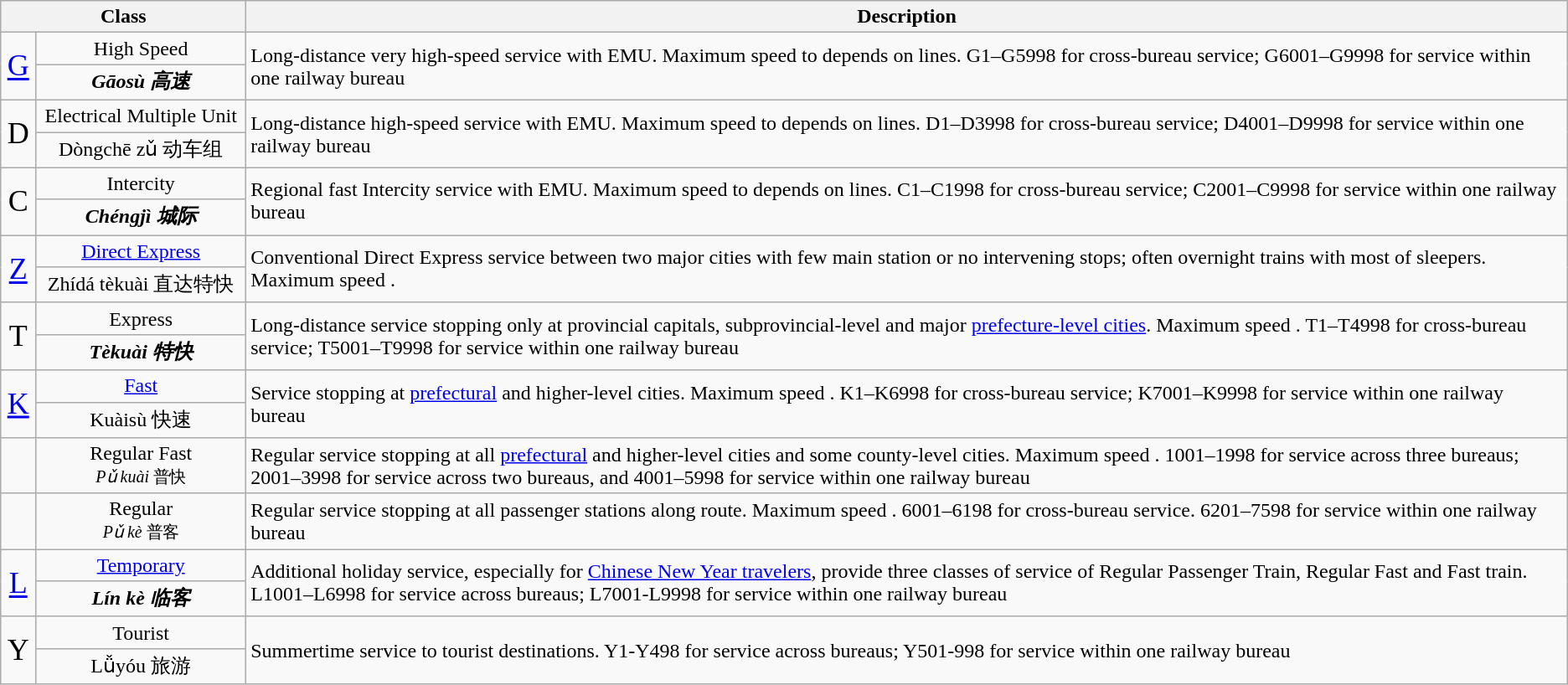<table class="wikitable" style="text-align:center">
<tr>
<th colspan=2>Class</th>
<th>Description</th>
</tr>
<tr>
<td style="font-size:150%" rowspan="2"><a href='#'>G</a></td>
<td style= "width:100px">High Speed</td>
<td style="text-align:left" rowspan="2">Long-distance very high-speed service with EMU. Maximum speed  to  depends on lines. G1–G5998 for cross-bureau service; G6001–G9998 for service within one railway bureau</td>
</tr>
<tr>
<td "style=font-size:85%"><strong><em>Gāo<strong>sù<em> 高速</td>
</tr>
<tr>
<td style="font-size:150%" rowspan="2">D</td>
<td style= "width:160px">Electrical Multiple Unit</td>
<td style="text-align:left" rowspan="2">Long-distance high-speed service with EMU. Maximum speed  to  depends on lines. D1–D3998 for cross-bureau service; D4001–D9998 for service within one railway bureau</td>
</tr>
<tr>
<td "style=font-size:85%"></em></strong>Dòng</strong>chē zǔ</em> 动车组</td>
</tr>
<tr>
<td style="font-size:150%" rowspan="2">C</td>
<td style= "width:100px">Intercity</td>
<td style="text-align:left" rowspan="2">Regional fast Intercity service with EMU. Maximum speed  to  depends on lines. C1–C1998 for cross-bureau service; C2001–C9998 for service within one railway bureau</td>
</tr>
<tr>
<td "style=font-size:85%"><strong><em>Chéng<strong>jì<em> 城际</td>
</tr>
<tr>
<td style="font-size:150%" rowspan="2"><a href='#'>Z</a></td>
<td style= "width:160px"><a href='#'>Direct Express</a></td>
<td style="text-align:left" rowspan="2">Conventional Direct Express service between two major cities with few main station or no intervening stops; often overnight trains with most of sleepers. Maximum speed .</td>
</tr>
<tr>
<td "style=font-size:85%"></em></strong>Zhí</strong>dá tèkuài</em> 直达特快</td>
</tr>
<tr>
<td style="font-size:150%" rowspan="2">T</td>
<td style= "width:160px">Express</td>
<td style="text-align:left" rowspan="2">Long-distance service stopping only at provincial capitals, subprovincial-level and major <a href='#'>prefecture-level cities</a>. Maximum speed . T1–T4998 for cross-bureau service; T5001–T9998 for service within one railway bureau</td>
</tr>
<tr>
<td "style=font-size:85%"><strong><em>Tè<strong>kuài<em> 特快</td>
</tr>
<tr>
<td style="font-size:150%" rowspan="2"><a href='#'>K</a></td>
<td style= "width:160px"><a href='#'>Fast</a></td>
<td style="text-align:left" rowspan="2">Service stopping at <a href='#'>prefectural</a> and higher-level cities. Maximum speed . K1–K6998 for cross-bureau service; K7001–K9998 for service within one railway bureau</td>
</tr>
<tr>
<td "style=font-size:85%"></em></strong>Kuài</strong>sù</em> 快速</td>
</tr>
<tr>
<td style="font-size:150%"></td>
<td style= "width:160px">Regular Fast<br><small><em>Pǔ kuài</em> 普快</small></td>
<td style="text-align:left">Regular service stopping at all <a href='#'>prefectural</a> and higher-level cities and some county-level cities. Maximum speed . 1001–1998 for service across three bureaus; 2001–3998 for service across two bureaus, and 4001–5998 for service within one railway bureau</td>
</tr>
<tr>
<td style="font-size:150%"></td>
<td style= "width:160px">Regular <br><small><em>Pǔ kè</em> 普客</small></td>
<td style="text-align:left">Regular service stopping at all passenger stations along route. Maximum speed . 6001–6198 for cross-bureau service. 6201–7598 for service within one railway bureau</td>
</tr>
<tr>
<td style="font-size:150%" rowspan="2"><a href='#'>L</a></td>
<td style= "width:160px"><a href='#'>Temporary</a></td>
<td style="text-align:left" rowspan="2">Additional holiday service, especially for <a href='#'>Chinese New Year travelers</a>, provide three classes of service of Regular Passenger Train, Regular Fast and Fast train. L1001–L6998 for service across bureaus; L7001-L9998 for service within one railway bureau</td>
</tr>
<tr>
<td "style=font-size:85%"><strong><em>Lín<strong> kè<em> 临客</td>
</tr>
<tr>
<td style="font-size:150%" rowspan="2">Y</td>
<td style= "width:160px">Tourist</td>
<td style="text-align:left" rowspan="2">Summertime service to tourist destinations. Y1-Y498 for service across bureaus; Y501-998 for service within one railway bureau</td>
</tr>
<tr>
<td "style=font-size:85%"></em>Lǚ</strong>yóu</em></strong> 旅游</td>
</tr>
</table>
